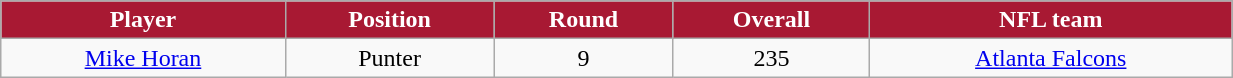<table class="wikitable" width="65%">
<tr align="center" style="background:#A81933;color:#FFFFFF;">
<td><strong>Player</strong></td>
<td><strong>Position</strong></td>
<td><strong>Round</strong></td>
<td><strong>Overall</strong></td>
<td><strong>NFL team</strong></td>
</tr>
<tr align="center" bgcolor="">
<td><a href='#'>Mike Horan</a></td>
<td>Punter</td>
<td>9</td>
<td>235</td>
<td><a href='#'>Atlanta Falcons</a></td>
</tr>
</table>
